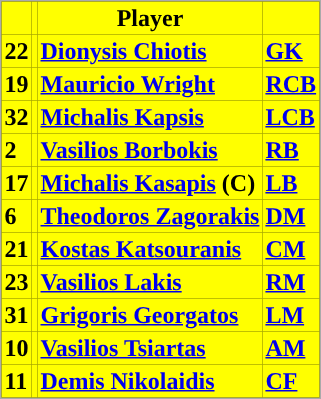<table class="toccolours" border="0" cellpadding="2" cellspacing="0" align="center" style="margin: 0.5em 0 1em 1em; background: #000000; border: 1px #aaaaaa solid;">
<tr bgcolor=#FFFF00>
<th></th>
<th></th>
<th>Player</th>
<th></th>
</tr>
<tr bgcolor=#FFFF00>
<td><strong>22</strong></td>
<td></td>
<td><a href='#'><span><strong>Dionysis Chiotis</strong></span></a></td>
<td><a href='#'><strong>GK</strong></a></td>
</tr>
<tr bgcolor=#FFFF00>
<td><strong>19</strong></td>
<td></td>
<td><a href='#'><span><strong>Mauricio Wright</strong></span></a></td>
<td><a href='#'><strong>RCB</strong></a></td>
</tr>
<tr bgcolor=#FFFF00>
<td><strong>32</strong></td>
<td></td>
<td><a href='#'><span><strong>Michalis Kapsis</strong></span></a></td>
<td><a href='#'><strong>LCB</strong></a></td>
</tr>
<tr bgcolor=#FFFF00>
<td><strong>2</strong></td>
<td></td>
<td><a href='#'><span><strong>Vasilios Borbokis</strong></span></a></td>
<td><a href='#'><strong>RB</strong></a></td>
</tr>
<tr bgcolor=#FFFF00>
<td><strong>17</strong></td>
<td></td>
<td><a href='#'><span><strong>Michalis Kasapis</strong></span></a> <strong>(C)</strong></td>
<td><a href='#'><strong>LB</strong></a></td>
</tr>
<tr bgcolor=#FFFF00>
<td><strong>6</strong></td>
<td></td>
<td><a href='#'><span><strong>Theodoros Zagorakis</strong></span></a></td>
<td><a href='#'><strong>DM</strong></a></td>
</tr>
<tr bgcolor=#FFFF00>
<td><strong>21</strong></td>
<td></td>
<td><a href='#'><span><strong>Kostas Katsouranis</strong></span></a></td>
<td><a href='#'><strong>CM</strong></a></td>
</tr>
<tr bgcolor=#FFFF00>
<td><strong>23</strong></td>
<td></td>
<td><a href='#'><span><strong>Vasilios Lakis</strong></span></a></td>
<td><a href='#'><strong>RM</strong></a></td>
</tr>
<tr bgcolor=#FFFF00>
<td><strong>31</strong></td>
<td></td>
<td><a href='#'><span><strong>Grigoris Georgatos</strong></span></a></td>
<td><a href='#'><strong>LM</strong></a></td>
</tr>
<tr bgcolor=#FFFF00>
<td><strong>10</strong></td>
<td></td>
<td><a href='#'><span><strong>Vasilios Tsiartas</strong></span></a></td>
<td><a href='#'><strong>AM</strong></a></td>
</tr>
<tr bgcolor=#FFFF00>
<td><strong>11</strong></td>
<td></td>
<td><a href='#'><span><strong>Demis Nikolaidis</strong></span></a></td>
<td><a href='#'><strong>CF</strong></a></td>
</tr>
</table>
